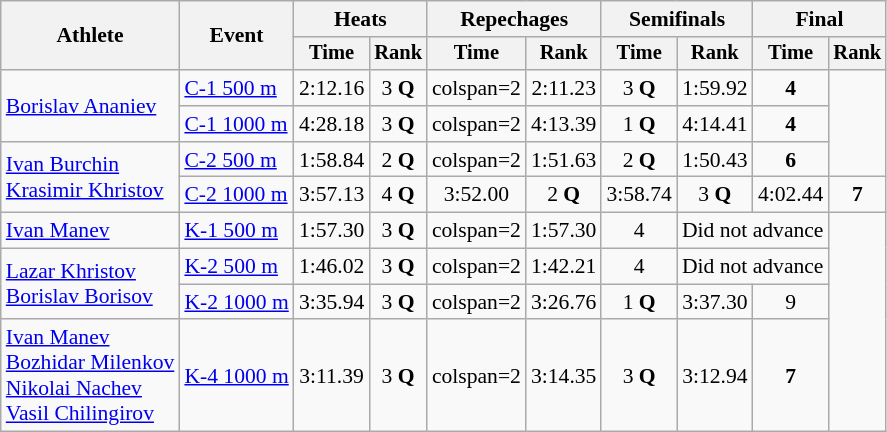<table class="wikitable" style="font-size:90%; text-align:center;">
<tr>
<th rowspan=2>Athlete</th>
<th rowspan=2>Event</th>
<th colspan=2>Heats</th>
<th colspan=2>Repechages</th>
<th colspan=2>Semifinals</th>
<th colspan=2>Final</th>
</tr>
<tr style="font-size:95%">
<th>Time</th>
<th>Rank</th>
<th>Time</th>
<th>Rank</th>
<th>Time</th>
<th>Rank</th>
<th>Time</th>
<th>Rank</th>
</tr>
<tr>
<td align=left rowspan=2><a href='#'>Borislav Ananiev</a></td>
<td align=left><a href='#'>C-1 500 m</a></td>
<td>2:12.16</td>
<td>3 <strong>Q</strong></td>
<td>colspan=2 </td>
<td>2:11.23</td>
<td>3 <strong>Q</strong></td>
<td>1:59.92</td>
<td><strong>4</strong></td>
</tr>
<tr>
<td align=left><a href='#'>C-1 1000 m</a></td>
<td>4:28.18</td>
<td>3 <strong>Q</strong></td>
<td>colspan=2 </td>
<td>4:13.39</td>
<td>1 <strong>Q</strong></td>
<td>4:14.41</td>
<td><strong>4</strong></td>
</tr>
<tr>
<td align=left rowspan=2><a href='#'>Ivan Burchin</a><br><a href='#'>Krasimir Khristov</a></td>
<td align=left><a href='#'>C-2 500 m</a></td>
<td>1:58.84</td>
<td>2 <strong>Q</strong></td>
<td>colspan=2 </td>
<td>1:51.63</td>
<td>2 <strong>Q</strong></td>
<td>1:50.43</td>
<td><strong>6</strong></td>
</tr>
<tr>
<td align=left><a href='#'>C-2 1000 m</a></td>
<td>3:57.13</td>
<td>4 <strong>Q</strong></td>
<td>3:52.00</td>
<td>2 <strong>Q</strong></td>
<td>3:58.74</td>
<td>3 <strong>Q</strong></td>
<td>4:02.44</td>
<td><strong>7</strong></td>
</tr>
<tr>
<td align=left rowspan=1><a href='#'>Ivan Manev</a></td>
<td align=left><a href='#'>K-1 500 m</a></td>
<td>1:57.30</td>
<td>3 <strong>Q</strong></td>
<td>colspan=2 </td>
<td>1:57.30</td>
<td>4</td>
<td colspan=2>Did not advance</td>
</tr>
<tr>
<td align=left rowspan=2><a href='#'>Lazar Khristov</a><br> <a href='#'>Borislav Borisov</a></td>
<td align=left><a href='#'>K-2 500 m</a></td>
<td>1:46.02</td>
<td>3 <strong>Q</strong></td>
<td>colspan=2 </td>
<td>1:42.21</td>
<td>4</td>
<td colspan=2>Did not advance</td>
</tr>
<tr>
<td align=left><a href='#'>K-2 1000 m</a></td>
<td>3:35.94</td>
<td>3 <strong>Q</strong></td>
<td>colspan=2 </td>
<td>3:26.76</td>
<td>1 <strong>Q</strong></td>
<td>3:37.30</td>
<td>9</td>
</tr>
<tr>
<td align=left><a href='#'>Ivan Manev</a><br> <a href='#'>Bozhidar Milenkov</a><br><a href='#'>Nikolai Nachev</a><br><a href='#'>Vasil Chilingirov</a></td>
<td align=left><a href='#'>K-4 1000 m</a></td>
<td>3:11.39</td>
<td>3 <strong>Q</strong></td>
<td>colspan=2 </td>
<td>3:14.35</td>
<td>3 <strong>Q</strong></td>
<td>3:12.94</td>
<td><strong>7</strong></td>
</tr>
</table>
